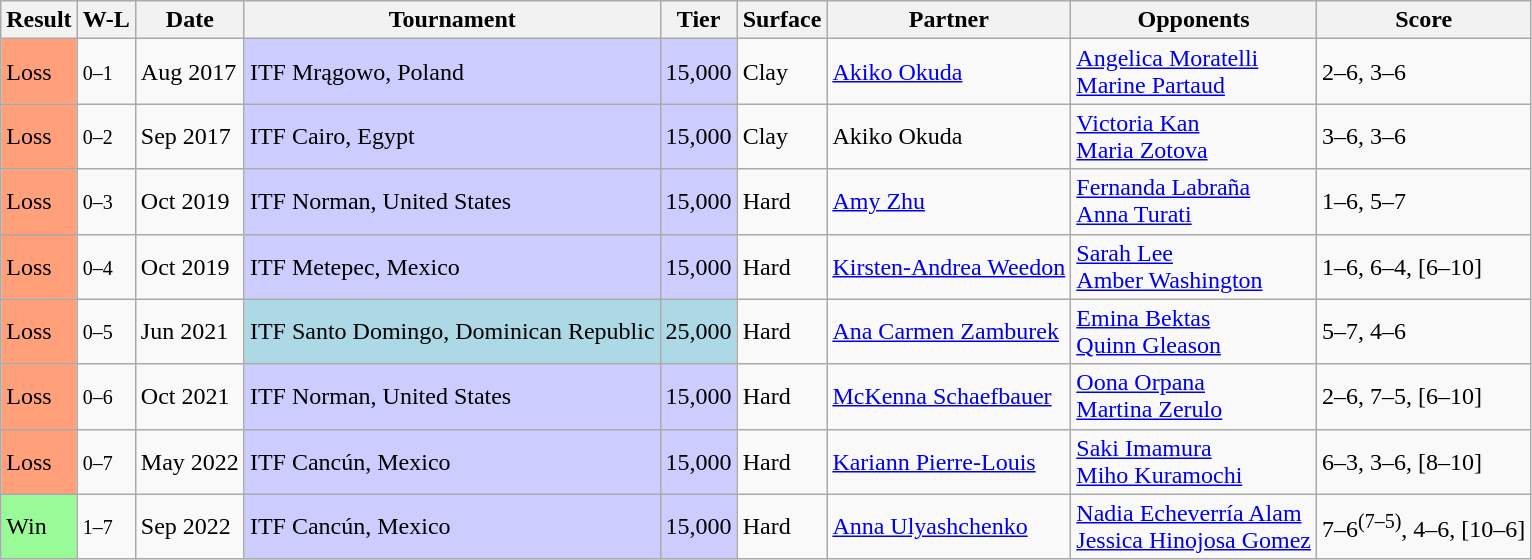<table class="sortable wikitable">
<tr>
<th>Result</th>
<th class="unsortable">W-L</th>
<th>Date</th>
<th>Tournament</th>
<th>Tier</th>
<th>Surface</th>
<th>Partner</th>
<th>Opponents</th>
<th class="unsortable">Score</th>
</tr>
<tr>
<td style="background:#ffa07a;">Loss</td>
<td><small>0–1</small></td>
<td>Aug 2017</td>
<td style="background:#ccccff;">ITF Mrągowo, Poland</td>
<td style="background:#ccccff;">15,000</td>
<td>Clay</td>
<td> <a href='#'>Akiko Okuda</a></td>
<td> <a href='#'>Angelica Moratelli</a> <br>  <a href='#'>Marine Partaud</a></td>
<td>2–6, 3–6</td>
</tr>
<tr>
<td style="background:#ffa07a;">Loss</td>
<td><small>0–2</small></td>
<td>Sep 2017</td>
<td style="background:#ccccff;">ITF Cairo, Egypt</td>
<td style="background:#ccccff;">15,000</td>
<td>Clay</td>
<td> Akiko Okuda</td>
<td> <a href='#'>Victoria Kan</a> <br>  <a href='#'>Maria Zotova</a></td>
<td>3–6, 3–6</td>
</tr>
<tr>
<td style="background:#ffa07a;">Loss</td>
<td><small>0–3</small></td>
<td>Oct 2019</td>
<td style="background:#ccccff;">ITF Norman, United States</td>
<td style="background:#ccccff;">15,000</td>
<td>Hard</td>
<td> <a href='#'>Amy Zhu</a></td>
<td> <a href='#'>Fernanda Labraña</a> <br>  <a href='#'>Anna Turati</a></td>
<td>1–6, 5–7</td>
</tr>
<tr>
<td style="background:#ffa07a;">Loss</td>
<td><small>0–4</small></td>
<td>Oct 2019</td>
<td style="background:#ccccff;">ITF Metepec, Mexico</td>
<td style="background:#ccccff;">15,000</td>
<td>Hard</td>
<td> <a href='#'>Kirsten-Andrea Weedon</a></td>
<td> <a href='#'>Sarah Lee</a> <br>  <a href='#'>Amber Washington</a></td>
<td>1–6, 6–4, [6–10]</td>
</tr>
<tr>
<td style="background:#ffa07a;">Loss</td>
<td><small>0–5</small></td>
<td>Jun 2021</td>
<td style="background:lightblue;">ITF Santo Domingo, Dominican Republic</td>
<td style="background:lightblue;">25,000</td>
<td>Hard</td>
<td> <a href='#'>Ana Carmen Zamburek</a></td>
<td> <a href='#'>Emina Bektas</a> <br>  <a href='#'>Quinn Gleason</a></td>
<td>5–7, 4–6</td>
</tr>
<tr>
<td style="background:#ffa07a;">Loss</td>
<td><small>0–6</small></td>
<td>Oct 2021</td>
<td style="background:#ccccff;">ITF Norman, United States</td>
<td style="background:#ccccff;">15,000</td>
<td>Hard</td>
<td> <a href='#'>McKenna Schaefbauer</a></td>
<td> <a href='#'>Oona Orpana</a> <br>  <a href='#'>Martina Zerulo</a></td>
<td>2–6, 7–5, [6–10]</td>
</tr>
<tr>
<td style="background:#ffa07a;">Loss</td>
<td><small>0–7</small></td>
<td>May 2022</td>
<td style="background:#ccccff;">ITF Cancún, Mexico</td>
<td style="background:#ccccff;">15,000</td>
<td>Hard</td>
<td> <a href='#'>Kariann Pierre-Louis</a></td>
<td> <a href='#'>Saki Imamura</a> <br>  <a href='#'>Miho Kuramochi</a></td>
<td>6–3, 3–6, [8–10]</td>
</tr>
<tr>
<td bgcolor=98FB98>Win</td>
<td><small>1–7</small></td>
<td>Sep 2022</td>
<td style="background:#ccccff;">ITF Cancún, Mexico</td>
<td style="background:#ccccff;">15,000</td>
<td>Hard</td>
<td> <a href='#'>Anna Ulyashchenko</a></td>
<td> <a href='#'>Nadia Echeverría Alam</a> <br>  <a href='#'>Jessica Hinojosa Gomez</a></td>
<td>7–6<sup>(7–5)</sup>, 4–6, [10–6]</td>
</tr>
</table>
